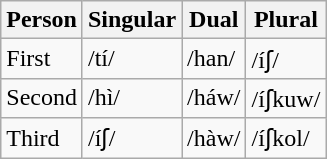<table class="wikitable">
<tr>
<th>Person</th>
<th>Singular</th>
<th>Dual</th>
<th>Plural</th>
</tr>
<tr>
<td>First</td>
<td>/tí/</td>
<td>/han/</td>
<td>/íʃ/</td>
</tr>
<tr>
<td>Second</td>
<td>/hì/</td>
<td>/háw/</td>
<td>/íʃkuw/</td>
</tr>
<tr>
<td>Third</td>
<td>/íʃ/</td>
<td>/hàw/</td>
<td>/íʃkol/</td>
</tr>
</table>
